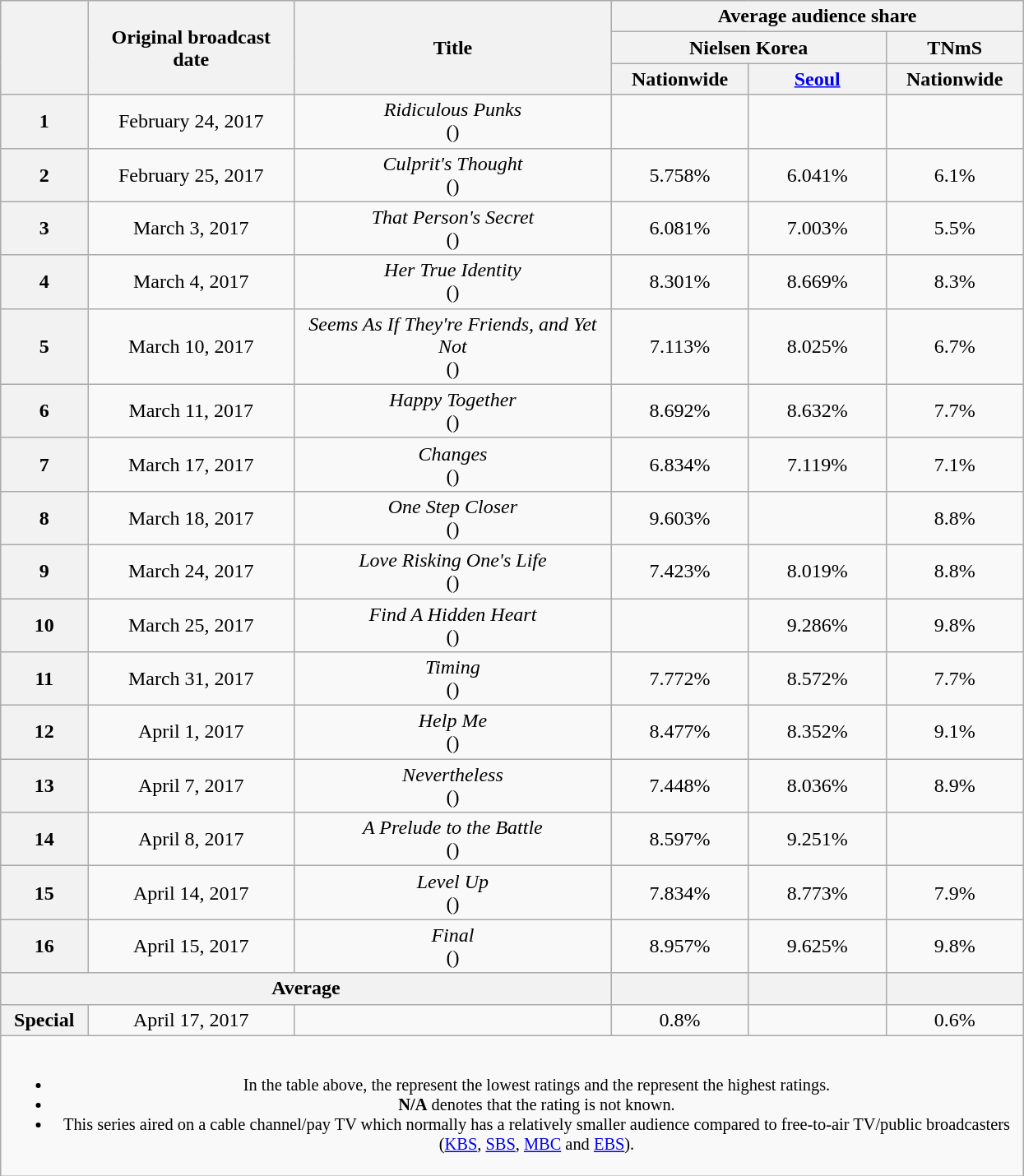<table class="wikitable" style="width:830px; text-align:center">
<tr>
<th rowspan="3"></th>
<th rowspan="3" style="width:10em">Original broadcast date</th>
<th rowspan="3">Title</th>
<th colspan="3">Average audience share</th>
</tr>
<tr>
<th colspan="2">Nielsen Korea</th>
<th colspan="1">TNmS</th>
</tr>
<tr>
<th scope="col" style="width:6.5em">Nationwide</th>
<th scope="col" style="width:6.5em"><a href='#'>Seoul</a></th>
<th scope="col" style="width:6.5em">Nationwide</th>
</tr>
<tr>
<th>1</th>
<td>February 24, 2017</td>
<td><em>Ridiculous Punks</em><br>()</td>
<td><strong></strong></td>
<td><strong></strong></td>
<td><strong></strong></td>
</tr>
<tr>
<th>2</th>
<td>February 25, 2017</td>
<td><em>Culprit's Thought</em><br>()</td>
<td>5.758%</td>
<td>6.041%</td>
<td>6.1%</td>
</tr>
<tr>
<th>3</th>
<td>March 3, 2017</td>
<td><em>That Person's Secret</em><br>()</td>
<td>6.081%</td>
<td>7.003%</td>
<td>5.5%</td>
</tr>
<tr>
<th>4</th>
<td>March 4, 2017</td>
<td><em>Her True Identity</em><br>()</td>
<td>8.301%</td>
<td>8.669%</td>
<td>8.3%</td>
</tr>
<tr>
<th>5</th>
<td>March 10, 2017</td>
<td><em>Seems As If They're Friends, and Yet Not</em><br>()</td>
<td>7.113%</td>
<td>8.025%</td>
<td>6.7%</td>
</tr>
<tr>
<th>6</th>
<td>March 11, 2017</td>
<td><em>Happy Together</em><br>()</td>
<td>8.692%</td>
<td>8.632%</td>
<td>7.7%</td>
</tr>
<tr>
<th>7</th>
<td>March 17, 2017</td>
<td><em>Changes</em><br>()</td>
<td>6.834%</td>
<td>7.119%</td>
<td>7.1%</td>
</tr>
<tr>
<th>8</th>
<td>March 18, 2017</td>
<td><em>One Step Closer</em><br>()</td>
<td>9.603%</td>
<td><strong></strong></td>
<td>8.8%</td>
</tr>
<tr>
<th>9</th>
<td>March 24, 2017</td>
<td><em>Love Risking One's Life</em><br>()</td>
<td>7.423%</td>
<td>8.019%</td>
<td>8.8%</td>
</tr>
<tr>
<th>10</th>
<td>March 25, 2017</td>
<td><em>Find A Hidden Heart</em><br>()</td>
<td><strong></strong></td>
<td>9.286%</td>
<td>9.8%</td>
</tr>
<tr>
<th>11</th>
<td>March 31, 2017</td>
<td><em>Timing</em><br>()</td>
<td>7.772%</td>
<td>8.572%</td>
<td>7.7%</td>
</tr>
<tr>
<th>12</th>
<td>April 1, 2017</td>
<td><em>Help Me</em><br>()</td>
<td>8.477%</td>
<td>8.352%</td>
<td>9.1%</td>
</tr>
<tr>
<th>13</th>
<td>April 7, 2017</td>
<td><em>Nevertheless</em><br>()</td>
<td>7.448%</td>
<td>8.036%</td>
<td>8.9%</td>
</tr>
<tr>
<th>14</th>
<td>April 8, 2017</td>
<td><em>A Prelude to the Battle</em> <br>()</td>
<td>8.597%</td>
<td>9.251%</td>
<td><strong></strong></td>
</tr>
<tr>
<th>15</th>
<td>April 14, 2017</td>
<td><em>Level Up</em> <br>()</td>
<td>7.834%</td>
<td>8.773%</td>
<td>7.9%</td>
</tr>
<tr>
<th>16</th>
<td>April 15, 2017</td>
<td><em>Final</em> <br>()</td>
<td>8.957%</td>
<td>9.625%</td>
<td>9.8%</td>
</tr>
<tr>
<th colspan="3">Average</th>
<th></th>
<th></th>
<th></th>
</tr>
<tr>
<th>Special</th>
<td>April 17, 2017</td>
<td></td>
<td>0.8%</td>
<td></td>
<td>0.6%</td>
</tr>
<tr>
<td colspan="6" style="font-size:85%"><br><ul><li>In the table above, the <strong></strong> represent the lowest ratings and the <strong></strong> represent the highest ratings.</li><li><strong>N/A</strong> denotes that the rating is not known.</li><li>This series aired on a cable channel/pay TV which normally has a relatively smaller audience compared to free-to-air TV/public broadcasters (<a href='#'>KBS</a>, <a href='#'>SBS</a>, <a href='#'>MBC</a> and <a href='#'>EBS</a>).</li></ul></td>
</tr>
</table>
